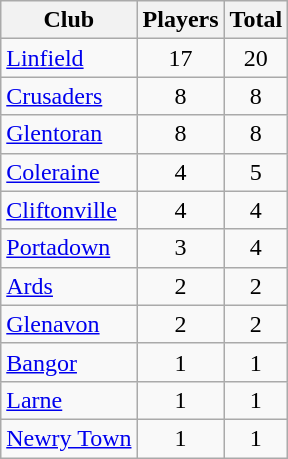<table class="wikitable sortable">
<tr>
<th>Club</th>
<th>Players</th>
<th>Total</th>
</tr>
<tr>
<td><a href='#'>Linfield</a></td>
<td align=center>17</td>
<td align=center>20</td>
</tr>
<tr>
<td><a href='#'>Crusaders</a></td>
<td align=center>8</td>
<td align=center>8</td>
</tr>
<tr>
<td><a href='#'>Glentoran</a></td>
<td align=center>8</td>
<td align=center>8</td>
</tr>
<tr>
<td><a href='#'>Coleraine</a></td>
<td align=center>4</td>
<td align=center>5</td>
</tr>
<tr>
<td><a href='#'>Cliftonville</a></td>
<td align=center>4</td>
<td align=center>4</td>
</tr>
<tr>
<td><a href='#'>Portadown</a></td>
<td align=center>3</td>
<td align=center>4</td>
</tr>
<tr>
<td><a href='#'>Ards</a></td>
<td align=center>2</td>
<td align=center>2</td>
</tr>
<tr>
<td><a href='#'>Glenavon</a></td>
<td align=center>2</td>
<td align=center>2</td>
</tr>
<tr>
<td><a href='#'>Bangor</a></td>
<td align=center>1</td>
<td align=center>1</td>
</tr>
<tr>
<td><a href='#'>Larne</a></td>
<td align=center>1</td>
<td align=center>1</td>
</tr>
<tr>
<td><a href='#'>Newry Town</a></td>
<td align=center>1</td>
<td align=center>1</td>
</tr>
</table>
